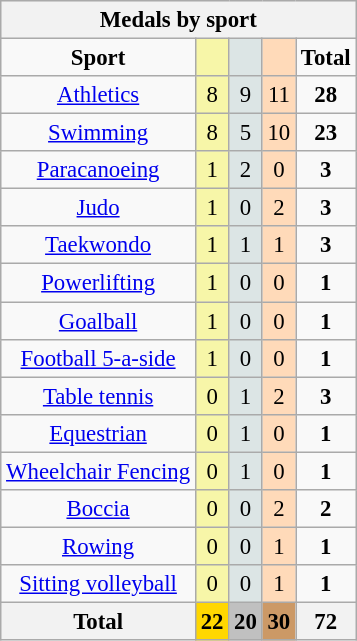<table class="wikitable" style="font-size:95%">
<tr style="background:#efefef;">
<th colspan=5>Medals by sport</th>
</tr>
<tr align=center>
<td><strong>Sport</strong></td>
<td bgcolor=#f7f6a8></td>
<td bgcolor=#dce5e5></td>
<td bgcolor=#ffdab9></td>
<td><strong>Total</strong></td>
</tr>
<tr align=center>
<td><a href='#'>Athletics</a></td>
<td style="background:#F7F6A8;">8</td>
<td style="background:#DCE5E5;">9</td>
<td style="background:#FFDAB9;">11</td>
<td><strong>28</strong></td>
</tr>
<tr align=center>
<td><a href='#'>Swimming</a></td>
<td style="background:#F7F6A8;">8</td>
<td style="background:#DCE5E5;">5</td>
<td style="background:#FFDAB9;">10</td>
<td><strong>23</strong></td>
</tr>
<tr align=center>
<td><a href='#'>Paracanoeing</a></td>
<td style="background:#F7F6A8;">1</td>
<td style="background:#DCE5E5;">2</td>
<td style="background:#FFDAB9;">0</td>
<td><strong>3</strong></td>
</tr>
<tr align=center>
<td><a href='#'>Judo</a></td>
<td style="background:#F7F6A8;">1</td>
<td style="background:#DCE5E5;">0</td>
<td style="background:#FFDAB9;">2</td>
<td><strong>3</strong></td>
</tr>
<tr align=center>
<td><a href='#'>Taekwondo</a></td>
<td style="background:#F7F6A8;">1</td>
<td style="background:#DCE5E5;">1</td>
<td style="background:#FFDAB9;">1</td>
<td><strong>3</strong></td>
</tr>
<tr align=center>
<td><a href='#'>Powerlifting</a></td>
<td style="background:#F7F6A8;">1</td>
<td style="background:#DCE5E5;">0</td>
<td style="background:#FFDAB9;">0</td>
<td><strong>1</strong></td>
</tr>
<tr align=center>
<td><a href='#'>Goalball</a></td>
<td style="background:#F7F6A8;">1</td>
<td style="background:#DCE5E5;">0</td>
<td style="background:#FFDAB9;">0</td>
<td><strong>1</strong></td>
</tr>
<tr align=center>
<td><a href='#'>Football 5-a-side</a></td>
<td style="background:#F7F6A8;">1</td>
<td style="background:#DCE5E5;">0</td>
<td style="background:#FFDAB9;">0</td>
<td><strong>1</strong></td>
</tr>
<tr align=center>
<td><a href='#'>Table tennis</a></td>
<td style="background:#F7F6A8;">0</td>
<td style="background:#DCE5E5;">1</td>
<td style="background:#FFDAB9;">2</td>
<td><strong>3</strong></td>
</tr>
<tr align=center>
<td><a href='#'>Equestrian</a></td>
<td style="background:#F7F6A8;">0</td>
<td style="background:#DCE5E5;">1</td>
<td style="background:#FFDAB9;">0</td>
<td><strong>1</strong></td>
</tr>
<tr align=center>
<td><a href='#'>Wheelchair Fencing</a></td>
<td style="background:#F7F6A8;">0</td>
<td style="background:#DCE5E5;">1</td>
<td style="background:#FFDAB9;">0</td>
<td><strong>1</strong></td>
</tr>
<tr align=center>
<td><a href='#'>Boccia</a></td>
<td style="background:#F7F6A8;">0</td>
<td style="background:#DCE5E5;">0</td>
<td style="background:#FFDAB9;">2</td>
<td><strong>2</strong></td>
</tr>
<tr align=center>
<td><a href='#'>Rowing</a></td>
<td style="background:#F7F6A8;">0</td>
<td style="background:#DCE5E5;">0</td>
<td style="background:#FFDAB9;">1</td>
<td><strong>1</strong></td>
</tr>
<tr align=center>
<td><a href='#'>Sitting volleyball</a></td>
<td style="background:#F7F6A8;">0</td>
<td style="background:#DCE5E5;">0</td>
<td style="background:#FFDAB9;">1</td>
<td><strong>1</strong></td>
</tr>
<tr align=center>
<th>Total</th>
<th style="background:gold;">22</th>
<th style="background:silver;">20</th>
<th style="background:#c96;">30</th>
<th>72</th>
</tr>
</table>
